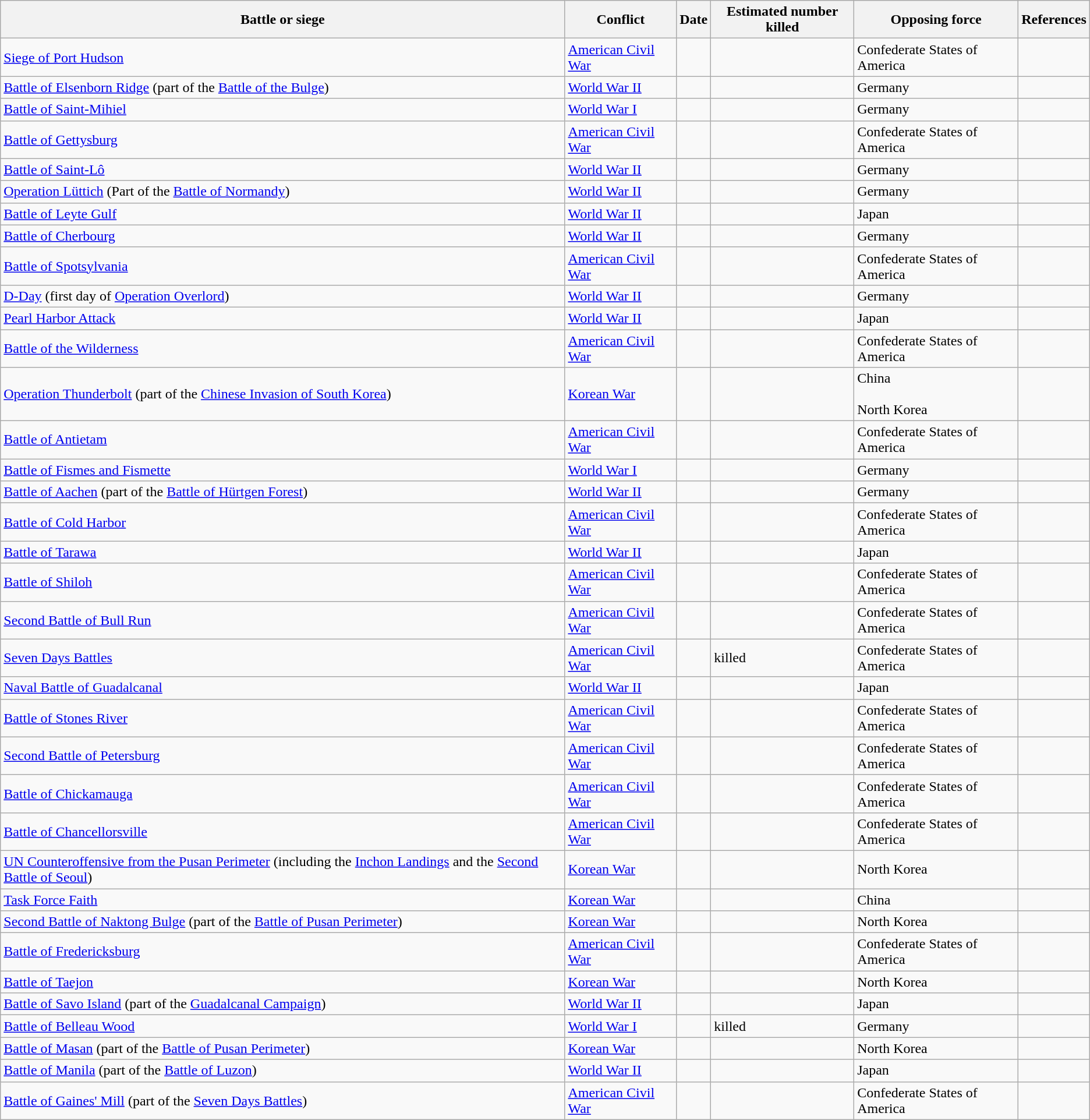<table class="wikitable sortable">
<tr>
<th>Battle or siege</th>
<th>Conflict</th>
<th>Date</th>
<th data-sort-type="number">Estimated number killed</th>
<th>Opposing force</th>
<th style="width:5%;" class="unsortable">References</th>
</tr>
<tr>
<td><a href='#'>Siege of Port Hudson</a></td>
<td><a href='#'>American Civil War</a></td>
<td></td>
<td></td>
<td> Confederate States of America</td>
<td></td>
</tr>
<tr>
<td><a href='#'>Battle of Elsenborn Ridge</a> (part of the <a href='#'>Battle of the Bulge</a>)</td>
<td><a href='#'>World War II</a></td>
<td></td>
<td></td>
<td> Germany</td>
<td></td>
</tr>
<tr>
<td><a href='#'>Battle of Saint-Mihiel</a></td>
<td><a href='#'>World War I</a></td>
<td></td>
<td></td>
<td> Germany</td>
<td></td>
</tr>
<tr>
<td><a href='#'>Battle of Gettysburg</a></td>
<td><a href='#'>American Civil War</a></td>
<td></td>
<td></td>
<td> Confederate States of America</td>
<td></td>
</tr>
<tr>
<td><a href='#'>Battle of Saint-Lô</a></td>
<td><a href='#'>World War II</a></td>
<td></td>
<td></td>
<td>Germany</td>
<td></td>
</tr>
<tr>
<td><a href='#'>Operation Lüttich</a> (Part of the <a href='#'>Battle of Normandy</a>)</td>
<td><a href='#'>World War II</a></td>
<td></td>
<td></td>
<td> Germany</td>
<td></td>
</tr>
<tr>
<td><a href='#'>Battle of Leyte Gulf</a></td>
<td><a href='#'>World War II</a></td>
<td></td>
<td></td>
<td> Japan</td>
<td></td>
</tr>
<tr>
<td><a href='#'>Battle of Cherbourg</a></td>
<td><a href='#'>World War II</a></td>
<td></td>
<td></td>
<td> Germany</td>
<td></td>
</tr>
<tr>
<td><a href='#'>Battle of Spotsylvania</a></td>
<td><a href='#'>American Civil War</a></td>
<td></td>
<td></td>
<td> Confederate States of America</td>
<td></td>
</tr>
<tr>
<td><a href='#'>D-Day</a> (first day of <a href='#'>Operation Overlord</a>)</td>
<td><a href='#'>World War II</a></td>
<td></td>
<td></td>
<td> Germany</td>
<td></td>
</tr>
<tr>
<td><a href='#'>Pearl Harbor Attack</a></td>
<td><a href='#'>World War II</a></td>
<td></td>
<td></td>
<td> Japan</td>
<td></td>
</tr>
<tr>
<td><a href='#'>Battle of the Wilderness</a></td>
<td><a href='#'>American Civil War</a></td>
<td></td>
<td></td>
<td> Confederate States of America</td>
<td></td>
</tr>
<tr>
<td><a href='#'>Operation Thunderbolt</a> (part of the <a href='#'>Chinese Invasion of South Korea</a>)</td>
<td><a href='#'>Korean War</a></td>
<td></td>
<td></td>
<td> China<br><br> North Korea</td>
<td></td>
</tr>
<tr>
<td><a href='#'>Battle of Antietam</a></td>
<td><a href='#'>American Civil War</a></td>
<td></td>
<td></td>
<td> Confederate States of America</td>
<td></td>
</tr>
<tr>
<td><a href='#'>Battle of Fismes and Fismette</a></td>
<td><a href='#'>World War I</a></td>
<td></td>
<td></td>
<td> Germany</td>
<td></td>
</tr>
<tr>
<td><a href='#'>Battle of Aachen</a> (part of the <a href='#'>Battle of Hürtgen Forest</a>)</td>
<td><a href='#'>World War II</a></td>
<td></td>
<td></td>
<td> Germany</td>
<td></td>
</tr>
<tr>
<td><a href='#'>Battle of Cold Harbor</a></td>
<td><a href='#'>American Civil War</a></td>
<td></td>
<td></td>
<td>  Confederate States of America</td>
<td></td>
</tr>
<tr>
<td><a href='#'>Battle of Tarawa</a></td>
<td><a href='#'>World War II</a></td>
<td></td>
<td></td>
<td> Japan</td>
<td></td>
</tr>
<tr>
<td><a href='#'>Battle of Shiloh</a></td>
<td><a href='#'>American Civil War</a></td>
<td></td>
<td></td>
<td>  Confederate States of America</td>
<td></td>
</tr>
<tr>
<td><a href='#'>Second Battle of Bull Run</a></td>
<td><a href='#'>American Civil War</a></td>
<td></td>
<td></td>
<td> Confederate States of America</td>
<td></td>
</tr>
<tr>
<td><a href='#'>Seven Days Battles</a></td>
<td><a href='#'>American Civil War</a></td>
<td></td>
<td> killed</td>
<td>  Confederate States of America</td>
<td></td>
</tr>
<tr>
<td><a href='#'>Naval Battle of Guadalcanal</a></td>
<td><a href='#'>World War II</a></td>
<td></td>
<td></td>
<td>Japan</td>
<td> </td>
</tr>
<tr>
<td><a href='#'>Battle of Stones River</a></td>
<td><a href='#'>American Civil War</a></td>
<td></td>
<td></td>
<td>  Confederate States of America</td>
<td></td>
</tr>
<tr>
<td><a href='#'>Second Battle of Petersburg</a></td>
<td><a href='#'>American Civil War</a></td>
<td></td>
<td></td>
<td>  Confederate States of America</td>
<td></td>
</tr>
<tr>
<td><a href='#'>Battle of Chickamauga</a></td>
<td><a href='#'>American Civil War</a></td>
<td></td>
<td></td>
<td>  Confederate States of America</td>
<td></td>
</tr>
<tr>
<td><a href='#'>Battle of Chancellorsville</a></td>
<td><a href='#'>American Civil War</a></td>
<td></td>
<td></td>
<td>  Confederate States of America</td>
<td></td>
</tr>
<tr>
<td><a href='#'>UN Counteroffensive from the Pusan Perimeter</a> (including the <a href='#'>Inchon Landings</a> and the <a href='#'>Second Battle of Seoul</a>)</td>
<td><a href='#'>Korean War</a></td>
<td></td>
<td></td>
<td> North Korea</td>
<td></td>
</tr>
<tr>
<td><a href='#'>Task Force Faith</a></td>
<td><a href='#'>Korean War</a></td>
<td></td>
<td></td>
<td> China</td>
<td></td>
</tr>
<tr>
<td><a href='#'>Second Battle of Naktong Bulge</a> (part of the <a href='#'>Battle of Pusan Perimeter</a>)</td>
<td><a href='#'>Korean War</a></td>
<td></td>
<td></td>
<td> North Korea</td>
<td></td>
</tr>
<tr>
<td><a href='#'>Battle of Fredericksburg</a></td>
<td><a href='#'>American Civil War</a></td>
<td></td>
<td></td>
<td>  Confederate States of America</td>
<td></td>
</tr>
<tr>
<td><a href='#'>Battle of Taejon</a></td>
<td><a href='#'>Korean War</a></td>
<td></td>
<td></td>
<td>North Korea</td>
<td></td>
</tr>
<tr>
<td><a href='#'>Battle of Savo Island</a> (part of the <a href='#'>Guadalcanal Campaign</a>)</td>
<td><a href='#'>World War II</a></td>
<td></td>
<td></td>
<td> Japan</td>
<td> </td>
</tr>
<tr>
<td><a href='#'>Battle of Belleau Wood</a></td>
<td><a href='#'>World War I</a></td>
<td></td>
<td> killed</td>
<td> Germany</td>
<td></td>
</tr>
<tr>
<td><a href='#'>Battle of Masan</a> (part of the <a href='#'>Battle of Pusan Perimeter</a>)</td>
<td><a href='#'>Korean War</a></td>
<td></td>
<td></td>
<td> North Korea</td>
<td></td>
</tr>
<tr>
<td><a href='#'>Battle of Manila</a> (part of the <a href='#'>Battle of Luzon</a>)</td>
<td><a href='#'>World War II</a></td>
<td></td>
<td></td>
<td> Japan</td>
<td></td>
</tr>
<tr>
<td><a href='#'>Battle of Gaines' Mill</a> (part of the <a href='#'>Seven Days Battles</a>)</td>
<td><a href='#'>American Civil War</a></td>
<td></td>
<td></td>
<td> Confederate States of America</td>
<td></td>
</tr>
</table>
